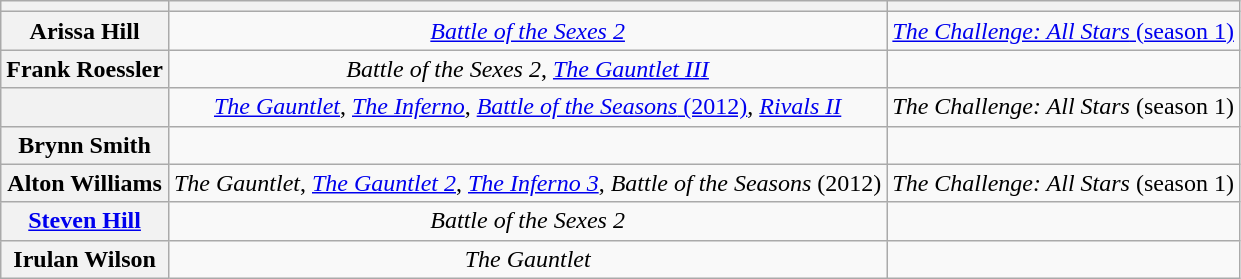<table class="wikitable sortable" style="text-align: center">
<tr>
<th scope="col"></th>
<th scope="col"></th>
<th scope="col"></th>
</tr>
<tr>
<th scope="row">Arissa Hill</th>
<td><em><a href='#'>Battle of the Sexes 2</a></em></td>
<td><a href='#'><em>The Challenge: All Stars</em> (season 1)</a></td>
</tr>
<tr>
<th scope="row">Frank Roessler</th>
<td><em>Battle of the Sexes 2</em>, <em><a href='#'>The Gauntlet III</a></em></td>
<td></td>
</tr>
<tr>
<th scope="row"></th>
<td><em><a href='#'>The Gauntlet</a></em>, <em><a href='#'>The Inferno</a></em>, <a href='#'><em>Battle of the Seasons</em> (2012)</a>, <em><a href='#'>Rivals II</a></em></td>
<td><em>The Challenge: All Stars</em> (season 1)</td>
</tr>
<tr>
<th scope="row">Brynn Smith</th>
<td></td>
<td></td>
</tr>
<tr>
<th scope="row">Alton Williams</th>
<td><em>The Gauntlet</em>, <em><a href='#'>The Gauntlet 2</a></em>, <em><a href='#'>The Inferno 3</a></em>, <em>Battle of the Seasons</em> (2012)</td>
<td><em>The Challenge: All Stars</em> (season 1)</td>
</tr>
<tr>
<th scope="row"><a href='#'>Steven Hill</a></th>
<td><em>Battle of the Sexes 2</em></td>
<td></td>
</tr>
<tr>
<th scope="row">Irulan Wilson</th>
<td><em>The Gauntlet</em></td>
<td></td>
</tr>
</table>
